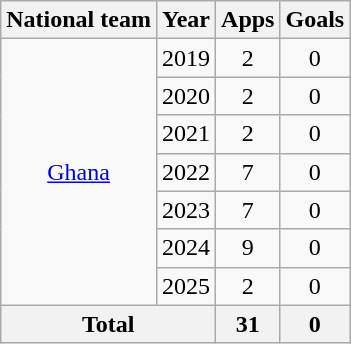<table class="wikitable" style="text-align: center;">
<tr>
<th>National team</th>
<th>Year</th>
<th>Apps</th>
<th>Goals</th>
</tr>
<tr>
<td rowspan="7"><a href='#'>Ghana</a></td>
<td>2019</td>
<td>2</td>
<td>0</td>
</tr>
<tr>
<td>2020</td>
<td>2</td>
<td>0</td>
</tr>
<tr>
<td>2021</td>
<td>2</td>
<td>0</td>
</tr>
<tr>
<td>2022</td>
<td>7</td>
<td>0</td>
</tr>
<tr>
<td>2023</td>
<td>7</td>
<td>0</td>
</tr>
<tr>
<td>2024</td>
<td>9</td>
<td>0</td>
</tr>
<tr>
<td>2025</td>
<td>2</td>
<td>0</td>
</tr>
<tr>
<th colspan="2">Total</th>
<th>31</th>
<th>0</th>
</tr>
</table>
